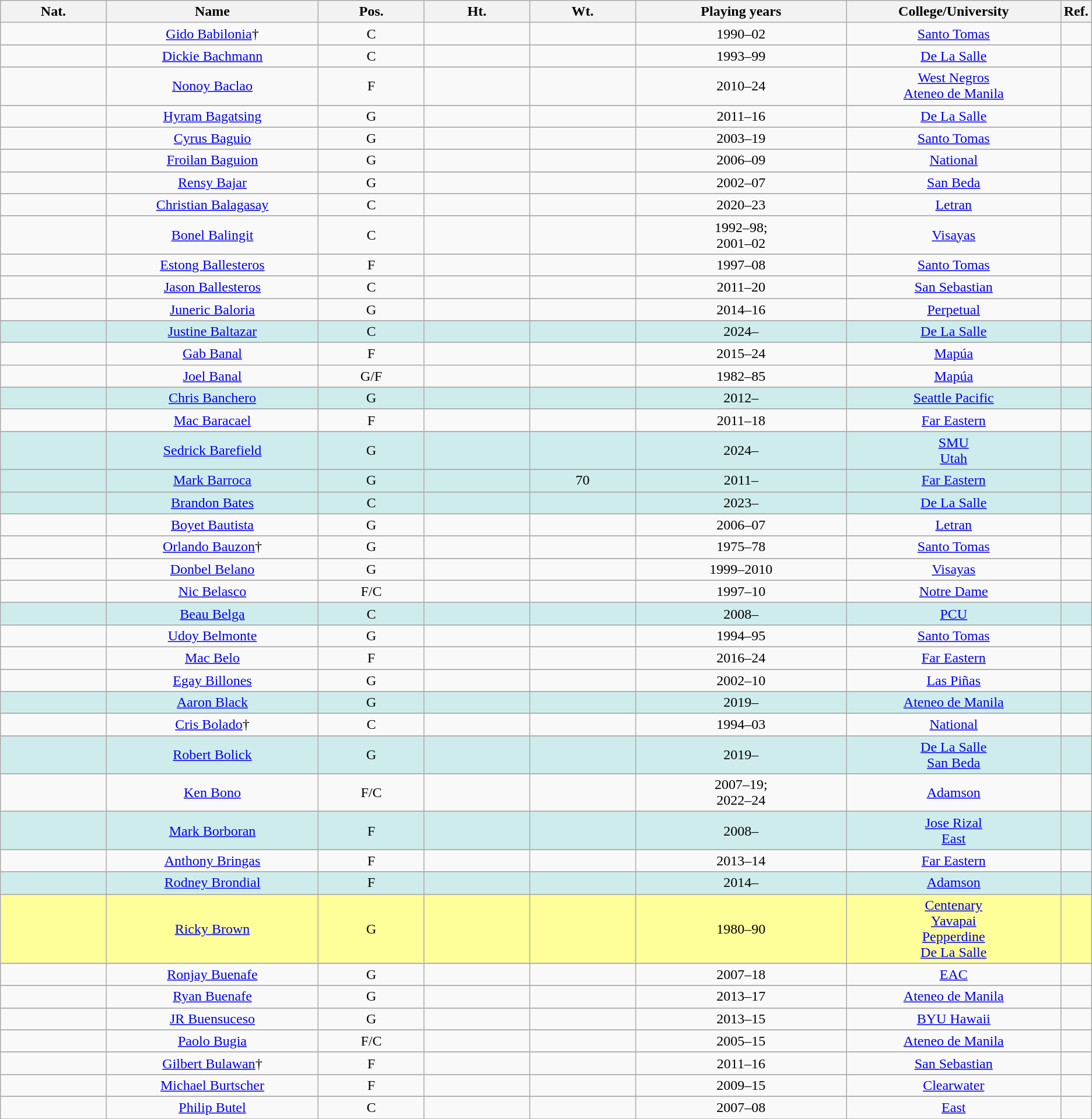<table class="wikitable" style="text-align:center;">
<tr>
<th scope="col" width="10%">Nat.</th>
<th scope="col" width="20%">Name</th>
<th scope="col" width="10%">Pos.</th>
<th scope="col" width="10%">Ht.</th>
<th scope="col" width="10%">Wt.</th>
<th scope="col" width="20%">Playing years</th>
<th scope="col" width="20%">College/University</th>
<th scope="col" width="5%">Ref.</th>
</tr>
<tr>
<td></td>
<td><a href='#'>Gido Babilonia</a>†</td>
<td>C</td>
<td></td>
<td></td>
<td>1990–02</td>
<td><a href='#'>Santo Tomas</a></td>
<td></td>
</tr>
<tr>
</tr>
<tr>
<td></td>
<td><a href='#'>Dickie Bachmann</a></td>
<td>C</td>
<td></td>
<td></td>
<td>1993–99</td>
<td><a href='#'>De La Salle</a></td>
<td></td>
</tr>
<tr>
</tr>
<tr>
<td></td>
<td><a href='#'>Nonoy Baclao</a></td>
<td>F</td>
<td></td>
<td></td>
<td>2010–24</td>
<td><a href='#'>West Negros</a><br><a href='#'>Ateneo de Manila</a></td>
<td></td>
</tr>
<tr>
</tr>
<tr>
<td> </td>
<td><a href='#'>Hyram Bagatsing</a></td>
<td>G</td>
<td></td>
<td></td>
<td>2011–16</td>
<td><a href='#'>De La Salle</a></td>
<td></td>
</tr>
<tr>
</tr>
<tr>
<td></td>
<td><a href='#'>Cyrus Baguio</a></td>
<td>G</td>
<td></td>
<td></td>
<td>2003–19</td>
<td><a href='#'>Santo Tomas</a></td>
<td></td>
</tr>
<tr>
</tr>
<tr>
<td></td>
<td><a href='#'>Froilan Baguion</a></td>
<td>G</td>
<td></td>
<td></td>
<td>2006–09</td>
<td><a href='#'>National</a></td>
<td></td>
</tr>
<tr>
</tr>
<tr>
<td></td>
<td><a href='#'>Rensy Bajar</a></td>
<td>G</td>
<td></td>
<td></td>
<td>2002–07</td>
<td><a href='#'>San Beda</a></td>
<td></td>
</tr>
<tr>
</tr>
<tr>
<td></td>
<td><a href='#'>Christian Balagasay</a></td>
<td>C</td>
<td></td>
<td></td>
<td>2020–23</td>
<td><a href='#'>Letran</a></td>
<td></td>
</tr>
<tr>
</tr>
<tr>
<td></td>
<td><a href='#'>Bonel Balingit</a></td>
<td>C</td>
<td></td>
<td></td>
<td>1992–98;<br>2001–02</td>
<td><a href='#'>Visayas</a></td>
<td></td>
</tr>
<tr>
</tr>
<tr>
<td></td>
<td><a href='#'>Estong Ballesteros</a></td>
<td>F</td>
<td></td>
<td></td>
<td>1997–08</td>
<td><a href='#'>Santo Tomas</a></td>
<td></td>
</tr>
<tr>
</tr>
<tr>
<td></td>
<td><a href='#'>Jason Ballesteros</a></td>
<td>C</td>
<td></td>
<td></td>
<td>2011–20</td>
<td><a href='#'>San Sebastian</a></td>
<td></td>
</tr>
<tr>
</tr>
<tr>
<td></td>
<td><a href='#'>Juneric Baloria</a></td>
<td>G</td>
<td></td>
<td></td>
<td>2014–16</td>
<td><a href='#'>Perpetual</a></td>
<td></td>
</tr>
<tr>
</tr>
<tr align="center" bgcolor="#CFECEC" width="20">
<td></td>
<td><a href='#'>Justine Baltazar</a></td>
<td>C</td>
<td></td>
<td></td>
<td>2024–</td>
<td><a href='#'>De La Salle</a></td>
<td></td>
</tr>
<tr>
</tr>
<tr>
<td></td>
<td><a href='#'>Gab Banal</a></td>
<td>F</td>
<td></td>
<td></td>
<td>2015–24</td>
<td><a href='#'>Mapúa</a></td>
<td></td>
</tr>
<tr>
<td></td>
<td><a href='#'>Joel Banal</a></td>
<td>G/F</td>
<td></td>
<td></td>
<td>1982–85</td>
<td><a href='#'>Mapúa</a></td>
<td></td>
</tr>
<tr>
</tr>
<tr align="center" bgcolor="#CFECEC" width="20">
<td>  </td>
<td><a href='#'>Chris Banchero</a></td>
<td>G</td>
<td></td>
<td></td>
<td>2012–</td>
<td><a href='#'>Seattle Pacific</a></td>
<td></td>
</tr>
<tr>
</tr>
<tr>
<td></td>
<td><a href='#'>Mac Baracael</a></td>
<td>F</td>
<td></td>
<td></td>
<td>2011–18</td>
<td><a href='#'>Far Eastern</a></td>
<td></td>
</tr>
<tr>
</tr>
<tr align="center" bgcolor="#CFECEC" width="20">
<td></td>
<td><a href='#'>Sedrick Barefield</a></td>
<td>G</td>
<td></td>
<td></td>
<td>2024–</td>
<td><a href='#'>SMU</a><br><a href='#'>Utah</a></td>
<td></td>
</tr>
<tr>
</tr>
<tr align="center" bgcolor="#CFECEC" width="20">
<td></td>
<td><a href='#'>Mark Barroca</a></td>
<td>G</td>
<td></td>
<td>70</td>
<td>2011–</td>
<td><a href='#'>Far Eastern</a></td>
<td></td>
</tr>
<tr>
</tr>
<tr align="center" bgcolor="#CFECEC" width="20">
<td> </td>
<td><a href='#'>Brandon Bates</a></td>
<td>C</td>
<td></td>
<td></td>
<td>2023–</td>
<td><a href='#'>De La Salle</a></td>
<td></td>
</tr>
<tr>
</tr>
<tr>
<td></td>
<td><a href='#'>Boyet Bautista</a></td>
<td>G</td>
<td></td>
<td></td>
<td>2006–07</td>
<td><a href='#'>Letran</a></td>
<td></td>
</tr>
<tr>
</tr>
<tr>
<td></td>
<td><a href='#'>Orlando Bauzon</a>†</td>
<td>G</td>
<td></td>
<td></td>
<td>1975–78</td>
<td><a href='#'>Santo Tomas</a></td>
<td></td>
</tr>
<tr>
</tr>
<tr>
<td></td>
<td><a href='#'>Donbel Belano</a></td>
<td>G</td>
<td></td>
<td></td>
<td>1999–2010</td>
<td><a href='#'>Visayas</a></td>
<td></td>
</tr>
<tr>
</tr>
<tr>
<td> </td>
<td><a href='#'>Nic Belasco</a></td>
<td>F/C</td>
<td></td>
<td></td>
<td>1997–10</td>
<td><a href='#'>Notre Dame</a></td>
<td></td>
</tr>
<tr>
</tr>
<tr align="center" bgcolor="#CFECEC" width="20">
<td></td>
<td><a href='#'>Beau Belga</a></td>
<td>C</td>
<td></td>
<td></td>
<td>2008–</td>
<td><a href='#'>PCU</a></td>
<td></td>
</tr>
<tr>
</tr>
<tr>
<td></td>
<td><a href='#'>Udoy Belmonte</a></td>
<td>G</td>
<td></td>
<td></td>
<td>1994–95</td>
<td><a href='#'>Santo Tomas</a></td>
<td></td>
</tr>
<tr>
</tr>
<tr>
<td></td>
<td><a href='#'>Mac Belo</a></td>
<td>F</td>
<td></td>
<td></td>
<td>2016–24</td>
<td><a href='#'>Far Eastern</a></td>
<td></td>
</tr>
<tr>
</tr>
<tr>
<td></td>
<td><a href='#'>Egay Billones</a></td>
<td>G</td>
<td></td>
<td></td>
<td>2002–10</td>
<td><a href='#'>Las Piñas</a></td>
<td></td>
</tr>
<tr>
</tr>
<tr align="center" bgcolor="#CFECEC" width="20">
<td> </td>
<td><a href='#'>Aaron Black</a></td>
<td>G</td>
<td></td>
<td></td>
<td>2019–</td>
<td><a href='#'>Ateneo de Manila</a></td>
<td></td>
</tr>
<tr>
</tr>
<tr>
<td></td>
<td><a href='#'>Cris Bolado</a>†</td>
<td>C</td>
<td></td>
<td></td>
<td>1994–03</td>
<td><a href='#'>National</a></td>
<td></td>
</tr>
<tr>
</tr>
<tr align="center" bgcolor="#CFECEC" width="20">
<td></td>
<td><a href='#'>Robert Bolick</a></td>
<td>G</td>
<td></td>
<td></td>
<td>2019–</td>
<td><a href='#'>De La Salle</a><br><a href='#'>San Beda</a></td>
<td></td>
</tr>
<tr>
</tr>
<tr>
<td></td>
<td><a href='#'>Ken Bono</a></td>
<td>F/C</td>
<td></td>
<td></td>
<td>2007–19;<br>2022–24</td>
<td><a href='#'>Adamson</a></td>
<td></td>
</tr>
<tr>
</tr>
<tr align="center" bgcolor="#CFECEC" width="20">
<td></td>
<td><a href='#'>Mark Borboran</a></td>
<td>F</td>
<td></td>
<td></td>
<td>2008–</td>
<td><a href='#'>Jose Rizal</a><br><a href='#'>East</a></td>
<td></td>
</tr>
<tr>
</tr>
<tr>
<td></td>
<td><a href='#'>Anthony Bringas</a></td>
<td>F</td>
<td></td>
<td></td>
<td>2013–14</td>
<td><a href='#'>Far Eastern</a></td>
<td></td>
</tr>
<tr>
</tr>
<tr align="center" bgcolor="#CFECEC" width="20">
<td></td>
<td><a href='#'>Rodney Brondial</a></td>
<td>F</td>
<td></td>
<td></td>
<td>2014–</td>
<td><a href='#'>Adamson</a></td>
<td></td>
</tr>
<tr>
</tr>
<tr align="center" bgcolor="#FFFF99" width="20">
<td> </td>
<td><a href='#'>Ricky Brown</a></td>
<td>G</td>
<td></td>
<td></td>
<td>1980–90</td>
<td><a href='#'>Centenary</a><br><a href='#'>Yavapai</a><br><a href='#'>Pepperdine</a><br><a href='#'>De La Salle</a></td>
<td></td>
</tr>
<tr>
</tr>
<tr>
<td></td>
<td><a href='#'>Ronjay Buenafe</a></td>
<td>G</td>
<td></td>
<td></td>
<td>2007–18</td>
<td><a href='#'>EAC</a></td>
<td></td>
</tr>
<tr>
</tr>
<tr>
<td></td>
<td><a href='#'>Ryan Buenafe</a></td>
<td>G</td>
<td></td>
<td></td>
<td>2013–17</td>
<td><a href='#'>Ateneo de Manila</a></td>
<td></td>
</tr>
<tr>
</tr>
<tr>
<td> </td>
<td><a href='#'>JR Buensuceso</a></td>
<td>G</td>
<td></td>
<td></td>
<td>2013–15</td>
<td><a href='#'>BYU Hawaii</a></td>
<td></td>
</tr>
<tr>
</tr>
<tr>
<td></td>
<td><a href='#'>Paolo Bugia</a></td>
<td>F/C</td>
<td></td>
<td></td>
<td>2005–15</td>
<td><a href='#'>Ateneo de Manila</a></td>
<td></td>
</tr>
<tr>
</tr>
<tr>
<td></td>
<td><a href='#'>Gilbert Bulawan</a>†</td>
<td>F</td>
<td></td>
<td></td>
<td>2011–16</td>
<td><a href='#'>San Sebastian</a></td>
<td></td>
</tr>
<tr>
</tr>
<tr>
<td> </td>
<td><a href='#'>Michael Burtscher</a></td>
<td>F</td>
<td></td>
<td></td>
<td>2009–15</td>
<td><a href='#'>Clearwater</a></td>
<td></td>
</tr>
<tr>
</tr>
<tr>
<td></td>
<td><a href='#'>Philip Butel</a></td>
<td>C</td>
<td></td>
<td></td>
<td>2007–08</td>
<td><a href='#'>East</a></td>
<td></td>
</tr>
<tr>
</tr>
</table>
